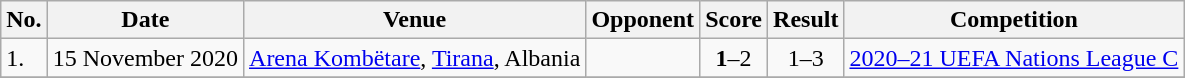<table class="wikitable plainrowheaders sortable">
<tr>
<th>No.</th>
<th>Date</th>
<th>Venue</th>
<th>Opponent</th>
<th>Score</th>
<th>Result</th>
<th>Competition</th>
</tr>
<tr>
<td>1.</td>
<td>15 November 2020</td>
<td><a href='#'>Arena Kombëtare</a>, <a href='#'>Tirana</a>, Albania</td>
<td></td>
<td align=center><strong>1</strong>–2</td>
<td align=center>1–3</td>
<td><a href='#'>2020–21 UEFA Nations League C</a></td>
</tr>
<tr>
</tr>
</table>
